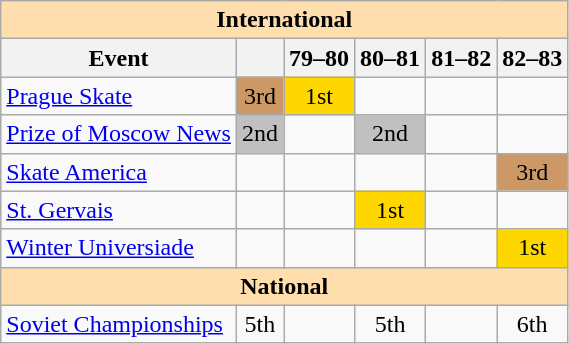<table class="wikitable" style="text-align:center">
<tr>
<th style="background-color: #ffdead; " colspan=6 align=center>International</th>
</tr>
<tr>
<th>Event</th>
<th></th>
<th>79–80</th>
<th>80–81</th>
<th>81–82</th>
<th>82–83</th>
</tr>
<tr>
<td align=left><a href='#'>Prague Skate</a></td>
<td bgcolor=cc9966>3rd</td>
<td bgcolor=gold>1st</td>
<td></td>
<td></td>
<td></td>
</tr>
<tr>
<td align=left><a href='#'>Prize of Moscow News</a></td>
<td bgcolor=silver>2nd</td>
<td></td>
<td bgcolor=silver>2nd</td>
<td></td>
<td></td>
</tr>
<tr>
<td align=left><a href='#'>Skate America</a></td>
<td></td>
<td></td>
<td></td>
<td></td>
<td bgcolor=cc9966>3rd</td>
</tr>
<tr>
<td align=left><a href='#'>St. Gervais</a></td>
<td></td>
<td></td>
<td bgcolor=gold>1st</td>
<td></td>
<td></td>
</tr>
<tr>
<td align=left><a href='#'>Winter Universiade</a></td>
<td></td>
<td></td>
<td></td>
<td></td>
<td bgcolor=gold>1st</td>
</tr>
<tr>
<th style="background-color: #ffdead; " colspan=6 align=center>National</th>
</tr>
<tr>
<td align=left><a href='#'>Soviet Championships</a></td>
<td>5th</td>
<td></td>
<td>5th</td>
<td></td>
<td>6th</td>
</tr>
</table>
